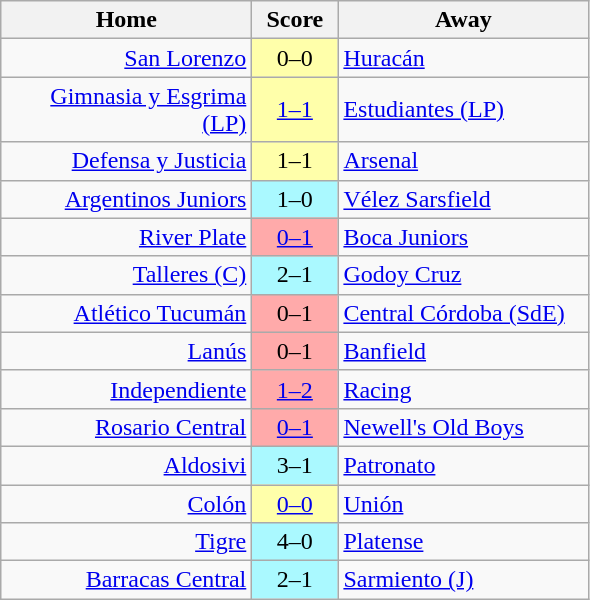<table class="wikitable" style="text-align: center">
<tr>
<th width=160>Home</th>
<th width=50>Score</th>
<th width=160>Away</th>
</tr>
<tr>
<td style="text-align:right"><a href='#'>San Lorenzo</a></td>
<td bgcolor=FFFFAA>0–0</td>
<td style="text-align:left"><a href='#'>Huracán</a></td>
</tr>
<tr>
<td style="text-align:right"><a href='#'>Gimnasia y Esgrima (LP)</a></td>
<td bgcolor=FFFFAA><a href='#'>1–1</a></td>
<td style="text-align:left"><a href='#'>Estudiantes (LP)</a></td>
</tr>
<tr>
<td style="text-align:right"><a href='#'>Defensa y Justicia</a></td>
<td bgcolor=FFFFAA>1–1</td>
<td style="text-align:left"><a href='#'>Arsenal</a></td>
</tr>
<tr>
<td style="text-align:right"><a href='#'>Argentinos Juniors</a></td>
<td bgcolor=AAF9FF>1–0</td>
<td style="text-align:left"><a href='#'>Vélez Sarsfield</a></td>
</tr>
<tr>
<td style="text-align:right"><a href='#'>River Plate</a></td>
<td bgcolor=FFAAAA><a href='#'>0–1</a></td>
<td style="text-align:left"><a href='#'>Boca Juniors</a></td>
</tr>
<tr>
<td style="text-align:right"><a href='#'>Talleres (C)</a></td>
<td bgcolor=AAF9FF>2–1</td>
<td style="text-align:left"><a href='#'>Godoy Cruz</a></td>
</tr>
<tr>
<td style="text-align:right"><a href='#'>Atlético Tucumán</a></td>
<td bgcolor=FFAAAA>0–1</td>
<td style="text-align:left"><a href='#'>Central Córdoba (SdE)</a></td>
</tr>
<tr>
<td style="text-align:right"><a href='#'>Lanús</a></td>
<td bgcolor=FFAAAA>0–1</td>
<td style="text-align:left"><a href='#'>Banfield</a></td>
</tr>
<tr>
<td style="text-align:right"><a href='#'>Independiente</a></td>
<td bgcolor=FFAAAA><a href='#'>1–2</a></td>
<td style="text-align:left"><a href='#'>Racing</a></td>
</tr>
<tr>
<td style="text-align:right"><a href='#'>Rosario Central</a></td>
<td bgcolor=FFAAAA><a href='#'>0–1</a></td>
<td style="text-align:left"><a href='#'>Newell's Old Boys</a></td>
</tr>
<tr>
<td style="text-align:right"><a href='#'>Aldosivi</a></td>
<td bgcolor=AAF9FF>3–1</td>
<td style="text-align:left"><a href='#'>Patronato</a></td>
</tr>
<tr>
<td style="text-align:right"><a href='#'>Colón</a></td>
<td bgcolor=FFFFAA><a href='#'>0–0</a></td>
<td style="text-align:left"><a href='#'>Unión</a></td>
</tr>
<tr>
<td style="text-align:right"><a href='#'>Tigre</a></td>
<td bgcolor=AAF9FF>4–0</td>
<td style="text-align:left"><a href='#'>Platense</a></td>
</tr>
<tr>
<td style="text-align:right"><a href='#'>Barracas Central</a></td>
<td bgcolor=AAF9FF>2–1</td>
<td style="text-align:left"><a href='#'>Sarmiento (J)</a></td>
</tr>
</table>
